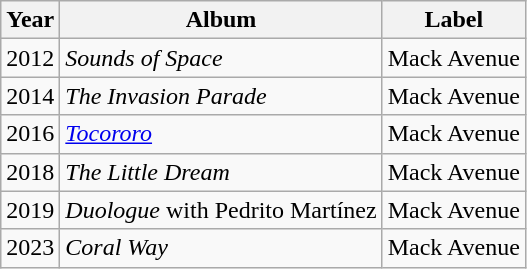<table class="wikitable sortable">
<tr>
<th>Year</th>
<th>Album</th>
<th>Label</th>
</tr>
<tr>
<td>2012</td>
<td><em>Sounds of Space</em></td>
<td>Mack Avenue</td>
</tr>
<tr>
<td>2014</td>
<td><em>The Invasion Parade</em></td>
<td>Mack Avenue</td>
</tr>
<tr>
<td>2016</td>
<td><em><a href='#'>Tocororo</a></em></td>
<td>Mack Avenue</td>
</tr>
<tr>
<td>2018</td>
<td><em>The Little Dream</em></td>
<td>Mack Avenue</td>
</tr>
<tr>
<td>2019</td>
<td><em>Duologue</em> with Pedrito Martínez</td>
<td>Mack Avenue</td>
</tr>
<tr>
<td>2023</td>
<td><em>Coral Way</em></td>
<td>Mack Avenue</td>
</tr>
</table>
